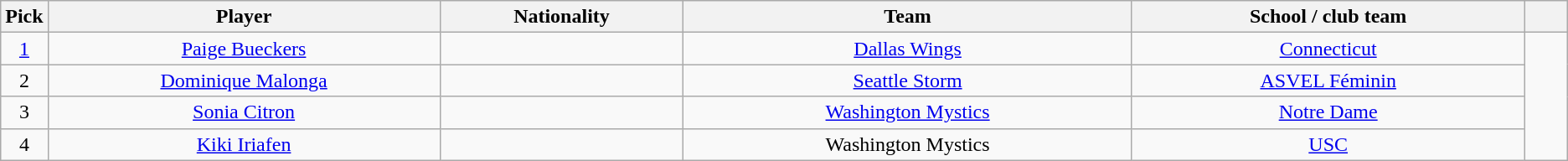<table class="wikitable" style="text-align: center;">
<tr>
<th width=30>Pick</th>
<th width=333>Player</th>
<th width=200>Nationality</th>
<th width=383>Team</th>
<th width=333>School / club team</th>
<th width=30 class="unsortable"></th>
</tr>
<tr>
<td><a href='#'>1</a></td>
<td><a href='#'>Paige Bueckers</a></td>
<td></td>
<td><a href='#'>Dallas Wings</a></td>
<td><a href='#'>Connecticut</a></td>
<td rowspan=4></td>
</tr>
<tr>
<td>2</td>
<td><a href='#'>Dominique Malonga</a></td>
<td></td>
<td><a href='#'>Seattle Storm</a> </td>
<td><a href='#'>ASVEL Féminin</a></td>
</tr>
<tr>
<td>3</td>
<td><a href='#'>Sonia Citron</a></td>
<td></td>
<td><a href='#'>Washington Mystics</a> </td>
<td><a href='#'>Notre Dame</a></td>
</tr>
<tr>
<td>4</td>
<td><a href='#'>Kiki Iriafen</a></td>
<td></td>
<td>Washington Mystics</td>
<td><a href='#'>USC</a></td>
</tr>
</table>
